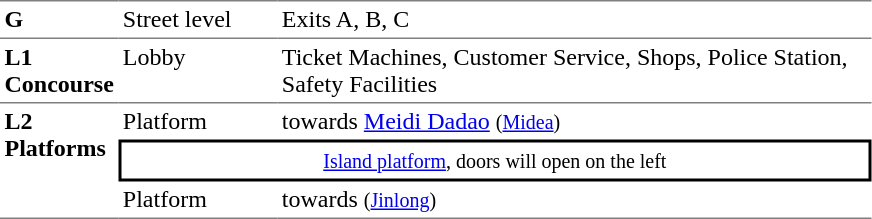<table table border=0 cellspacing=0 cellpadding=3>
<tr>
<td style="border-top:solid 1px gray;" width=50 valign=top><strong>G</strong></td>
<td style="border-top:solid 1px gray;" width=100 valign=top>Street level</td>
<td style="border-top:solid 1px gray;" width=390 valign=top>Exits A, B, C</td>
</tr>
<tr>
<td style="border-bottom:solid 1px gray; border-top:solid 1px gray;" valign=top><strong>L1<br>Concourse</strong></td>
<td style="border-bottom:solid 1px gray; border-top:solid 1px gray;" valign=top>Lobby</td>
<td style="border-bottom:solid 1px gray; border-top:solid 1px gray;" valign=top>Ticket Machines, Customer Service, Shops, Police Station, Safety Facilities</td>
</tr>
<tr>
<td style="border-bottom:solid 1px gray;" rowspan=3 valign=top><strong>L2<br>Platforms</strong></td>
<td>Platform </td>
<td>   towards <a href='#'>Meidi Dadao</a> <small>(<a href='#'>Midea</a>)</small></td>
</tr>
<tr>
<td style="border-right:solid 2px black;border-left:solid 2px black;border-top:solid 2px black;border-bottom:solid 2px black;text-align:center;" colspan=2><small><a href='#'>Island platform</a>, doors will open on the left</small></td>
</tr>
<tr>
<td style="border-bottom:solid 1px gray;">Platform </td>
<td style="border-bottom:solid 1px gray;">  towards  <small>(<a href='#'>Jinlong</a>)</small> </td>
</tr>
</table>
